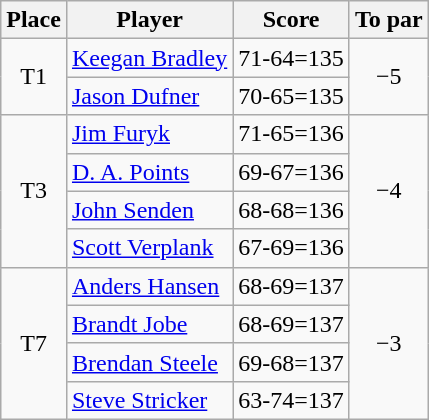<table class="wikitable">
<tr>
<th>Place</th>
<th>Player</th>
<th>Score</th>
<th>To par</th>
</tr>
<tr>
<td rowspan="2" align=center>T1</td>
<td> <a href='#'>Keegan Bradley</a></td>
<td align=center>71-64=135</td>
<td rowspan="2" align=center>−5</td>
</tr>
<tr>
<td> <a href='#'>Jason Dufner</a></td>
<td align=center>70-65=135</td>
</tr>
<tr>
<td rowspan="4" align=center>T3</td>
<td> <a href='#'>Jim Furyk</a></td>
<td align=center>71-65=136</td>
<td rowspan="4" align=center>−4</td>
</tr>
<tr>
<td> <a href='#'>D. A. Points</a></td>
<td align=center>69-67=136</td>
</tr>
<tr>
<td> <a href='#'>John Senden</a></td>
<td align=center>68-68=136</td>
</tr>
<tr>
<td> <a href='#'>Scott Verplank</a></td>
<td align=center>67-69=136</td>
</tr>
<tr>
<td rowspan="4" align=center>T7</td>
<td> <a href='#'>Anders Hansen</a></td>
<td align=center>68-69=137</td>
<td rowspan="4" align=center>−3</td>
</tr>
<tr>
<td> <a href='#'>Brandt Jobe</a></td>
<td align=center>68-69=137</td>
</tr>
<tr>
<td> <a href='#'>Brendan Steele</a></td>
<td align=center>69-68=137</td>
</tr>
<tr>
<td> <a href='#'>Steve Stricker</a></td>
<td align=center>63-74=137</td>
</tr>
</table>
